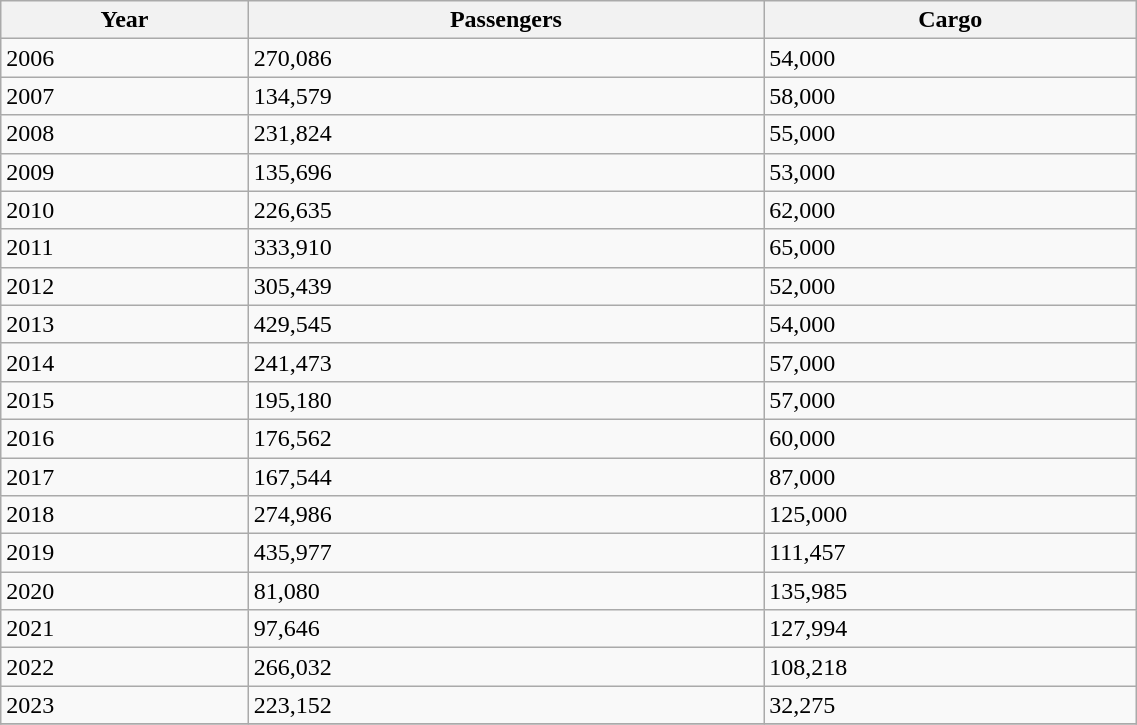<table class="wikitable" width="60%">
<tr>
<th>Year</th>
<th>Passengers</th>
<th>Cargo</th>
</tr>
<tr>
<td>2006</td>
<td>270,086</td>
<td>54,000</td>
</tr>
<tr>
<td>2007</td>
<td>134,579 </td>
<td>58,000 </td>
</tr>
<tr>
<td>2008</td>
<td>231,824 </td>
<td>55,000 </td>
</tr>
<tr>
<td>2009</td>
<td>135,696 </td>
<td>53,000 </td>
</tr>
<tr>
<td>2010</td>
<td>226,635 </td>
<td>62,000 </td>
</tr>
<tr>
<td>2011</td>
<td>333,910 </td>
<td>65,000 </td>
</tr>
<tr>
<td>2012</td>
<td>305,439 </td>
<td>52,000 </td>
</tr>
<tr>
<td>2013</td>
<td>429,545 </td>
<td>54,000 </td>
</tr>
<tr>
<td>2014</td>
<td>241,473 </td>
<td>57,000 </td>
</tr>
<tr>
<td>2015</td>
<td>195,180 </td>
<td>57,000 </td>
</tr>
<tr>
<td>2016</td>
<td>176,562 </td>
<td>60,000 </td>
</tr>
<tr>
<td>2017</td>
<td>167,544 </td>
<td>87,000 </td>
</tr>
<tr>
<td>2018</td>
<td>274,986 </td>
<td>125,000 </td>
</tr>
<tr>
<td>2019</td>
<td>435,977 </td>
<td>111,457 </td>
</tr>
<tr>
<td>2020</td>
<td>81,080 </td>
<td>135,985 </td>
</tr>
<tr>
<td>2021</td>
<td>97,646 </td>
<td>127,994 </td>
</tr>
<tr>
<td>2022</td>
<td>266,032 </td>
<td>108,218 </td>
</tr>
<tr>
<td>2023</td>
<td>223,152 </td>
<td>32,275 </td>
</tr>
<tr>
</tr>
</table>
